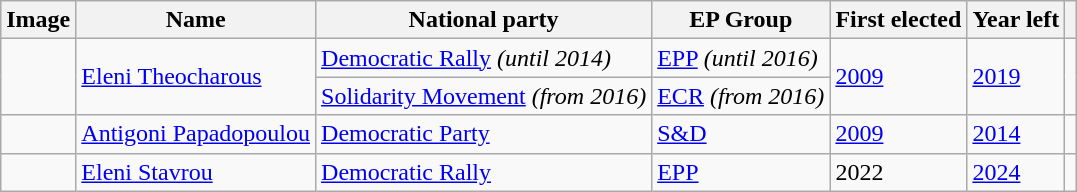<table class="wikitable sortable">
<tr>
<th>Image</th>
<th>Name</th>
<th>National party</th>
<th>EP Group</th>
<th>First elected</th>
<th>Year left</th>
<th></th>
</tr>
<tr>
<td rowspan="2"></td>
<td rowspan="2"><a href='#'>Eleni Theocharous</a></td>
<td> <a href='#'>Democratic Rally</a> <em>(until 2014)</em></td>
<td> <a href='#'>EPP</a> <em>(until 2016)</em></td>
<td rowspan="2"><a href='#'>2009</a></td>
<td rowspan="2"><a href='#'>2019</a></td>
<td rowspan="2"></td>
</tr>
<tr>
<td> <a href='#'>Solidarity Movement</a> <em>(from 2016)</em></td>
<td> <a href='#'>ECR</a> <em>(from 2016)</em></td>
</tr>
<tr>
<td></td>
<td><a href='#'>Antigoni Papadopoulou</a></td>
<td> <a href='#'>Democratic Party</a></td>
<td> <a href='#'>S&D</a></td>
<td><a href='#'>2009</a></td>
<td><a href='#'>2014</a></td>
<td></td>
</tr>
<tr>
<td></td>
<td><a href='#'>Eleni Stavrou</a></td>
<td> <a href='#'>Democratic Rally</a></td>
<td> <a href='#'>EPP</a></td>
<td>2022</td>
<td><a href='#'>2024</a></td>
<td></td>
</tr>
</table>
